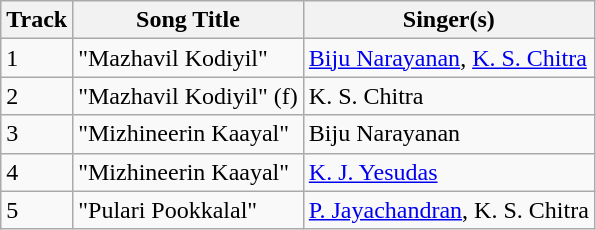<table class="wikitable">
<tr>
<th>Track</th>
<th>Song Title</th>
<th>Singer(s)</th>
</tr>
<tr>
<td>1</td>
<td>"Mazhavil Kodiyil"</td>
<td><a href='#'>Biju Narayanan</a>, <a href='#'>K. S. Chitra</a></td>
</tr>
<tr>
<td>2</td>
<td>"Mazhavil Kodiyil" (f)</td>
<td>K. S. Chitra</td>
</tr>
<tr>
<td>3</td>
<td>"Mizhineerin Kaayal"</td>
<td>Biju Narayanan</td>
</tr>
<tr>
<td>4</td>
<td>"Mizhineerin Kaayal"</td>
<td><a href='#'>K. J. Yesudas</a></td>
</tr>
<tr>
<td>5</td>
<td>"Pulari Pookkalal"</td>
<td><a href='#'>P. Jayachandran</a>, K. S. Chitra</td>
</tr>
</table>
